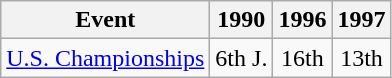<table class="wikitable" style="text-align:center">
<tr>
<th>Event</th>
<th>1990</th>
<th>1996</th>
<th>1997</th>
</tr>
<tr>
<td align=left><a href='#'>U.S. Championships</a></td>
<td>6th J.</td>
<td>16th</td>
<td>13th</td>
</tr>
</table>
